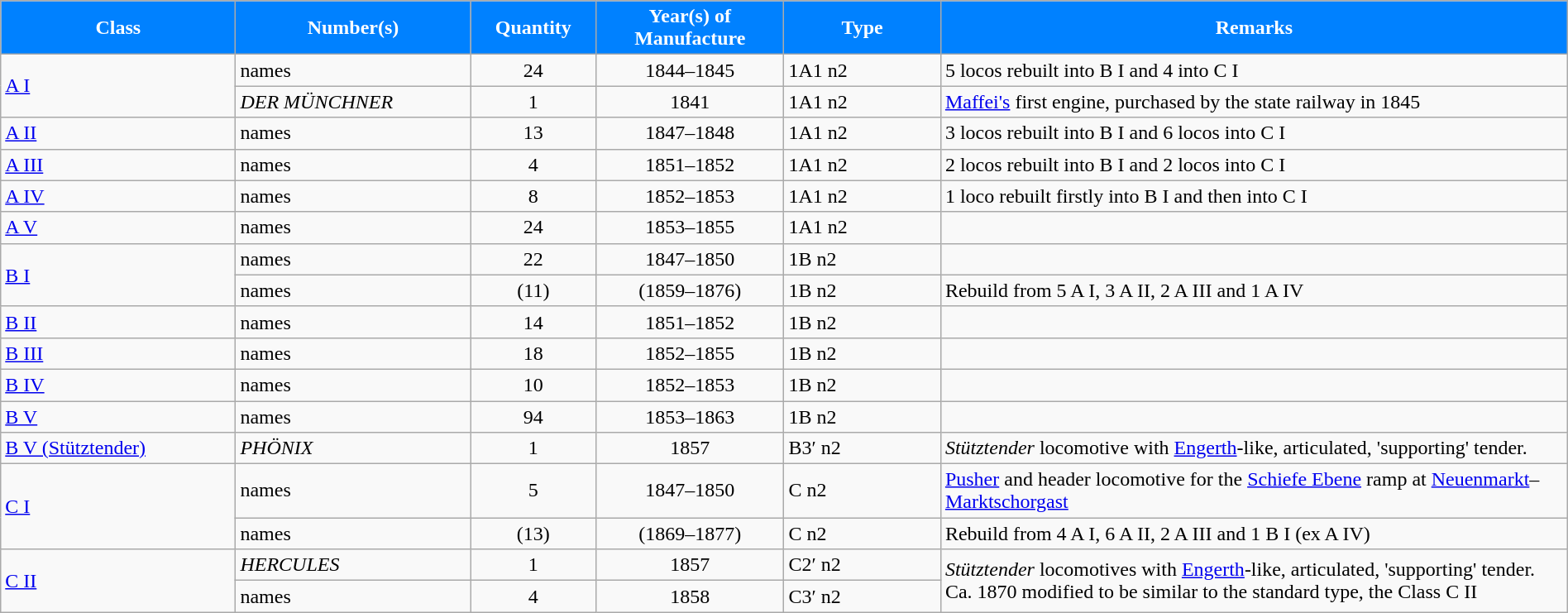<table class="wikitable" style="width:100%;">
<tr>
<th style="color:#fff; background:#0081ff; width:15%;">Class</th>
<th style="color:#fff; background:#0081ff; width:15%;">Number(s)</th>
<th style="color:#fff; background:#0081ff; width:8%;">Quantity</th>
<th style="color:#fff; background:#0081ff; width:12%;">Year(s) of Manufacture</th>
<th style="color:#fff; background:#0081ff; width:10%;">Type</th>
<th style="color:#fff; background:#0081ff; width:40%;">Remarks</th>
</tr>
<tr>
<td rowspan="2"><a href='#'>A I</a></td>
<td>names</td>
<td style="text-align:center;">24</td>
<td style="text-align:center;">1844–1845</td>
<td>1A1 n2</td>
<td>5 locos rebuilt into B I and 4 into C I</td>
</tr>
<tr>
<td><em>DER MÜNCHNER</em></td>
<td style="text-align:center;">1</td>
<td style="text-align:center;">1841</td>
<td>1A1 n2</td>
<td><a href='#'>Maffei's</a> first engine, purchased by the state railway in 1845</td>
</tr>
<tr>
<td><a href='#'>A II</a></td>
<td>names</td>
<td style="text-align:center;">13</td>
<td style="text-align:center;">1847–1848</td>
<td>1A1 n2</td>
<td>3 locos rebuilt into B I and 6 locos into C I</td>
</tr>
<tr>
<td><a href='#'>A III</a></td>
<td>names</td>
<td style="text-align:center;">4</td>
<td style="text-align:center;">1851–1852</td>
<td>1A1 n2</td>
<td>2 locos rebuilt into B I and 2 locos into C I</td>
</tr>
<tr>
<td><a href='#'>A IV</a></td>
<td>names</td>
<td style="text-align:center;">8</td>
<td style="text-align:center;">1852–1853</td>
<td>1A1 n2</td>
<td>1 loco rebuilt firstly into B I and then into C I</td>
</tr>
<tr>
<td><a href='#'>A V</a></td>
<td>names</td>
<td style="text-align:center;">24</td>
<td style="text-align:center;">1853–1855</td>
<td>1A1 n2</td>
<td></td>
</tr>
<tr>
<td rowspan="2"><a href='#'>B I</a></td>
<td>names</td>
<td style="text-align:center;">22</td>
<td style="text-align:center;">1847–1850</td>
<td>1B n2</td>
<td></td>
</tr>
<tr>
<td>names</td>
<td style="text-align:center;">(11)</td>
<td style="text-align:center;">(1859–1876)</td>
<td>1B n2</td>
<td>Rebuild from 5 A I, 3 A II, 2 A III and 1 A IV</td>
</tr>
<tr>
<td><a href='#'>B II</a></td>
<td>names</td>
<td style="text-align:center;">14</td>
<td style="text-align:center;">1851–1852</td>
<td>1B n2</td>
<td></td>
</tr>
<tr>
<td><a href='#'>B III</a></td>
<td>names</td>
<td style="text-align:center;">18</td>
<td style="text-align:center;">1852–1855</td>
<td>1B n2</td>
<td></td>
</tr>
<tr>
<td><a href='#'>B IV</a></td>
<td>names</td>
<td style="text-align:center;">10</td>
<td style="text-align:center;">1852–1853</td>
<td>1B n2</td>
<td></td>
</tr>
<tr>
<td><a href='#'>B V</a></td>
<td>names</td>
<td style="text-align:center;">94</td>
<td style="text-align:center;">1853–1863</td>
<td>1B n2</td>
<td></td>
</tr>
<tr>
<td><a href='#'>B V (Stütztender)</a></td>
<td><em>PHÖNIX</em></td>
<td style="text-align:center;">1</td>
<td style="text-align:center;">1857</td>
<td>B3′ n2</td>
<td><em>Stütztender</em> locomotive with <a href='#'>Engerth</a>-like, articulated, 'supporting' tender.</td>
</tr>
<tr>
<td rowspan="2"><a href='#'>C I</a></td>
<td>names</td>
<td style="text-align:center;">5</td>
<td style="text-align:center;">1847–1850</td>
<td>C n2</td>
<td><a href='#'>Pusher</a> and header locomotive for the <a href='#'>Schiefe Ebene</a> ramp at <a href='#'>Neuenmarkt</a>–<a href='#'>Marktschorgast</a></td>
</tr>
<tr>
<td>names</td>
<td style="text-align:center;">(13)</td>
<td style="text-align:center;">(1869–1877)</td>
<td>C n2</td>
<td>Rebuild from 4 A I, 6 A II, 2 A III and 1 B I (ex A IV)</td>
</tr>
<tr>
<td rowspan="2"><a href='#'>C II</a></td>
<td><em>HERCULES</em></td>
<td style="text-align:center;">1</td>
<td style="text-align:center;">1857</td>
<td>C2′ n2</td>
<td rowspan="2"><em>Stütztender</em> locomotives with <a href='#'>Engerth</a>-like, articulated, 'supporting' tender. Ca. 1870 modified to be similar to the standard type, the Class C II</td>
</tr>
<tr>
<td>names</td>
<td style="text-align:center;">4</td>
<td style="text-align:center;">1858</td>
<td>C3′ n2</td>
</tr>
</table>
